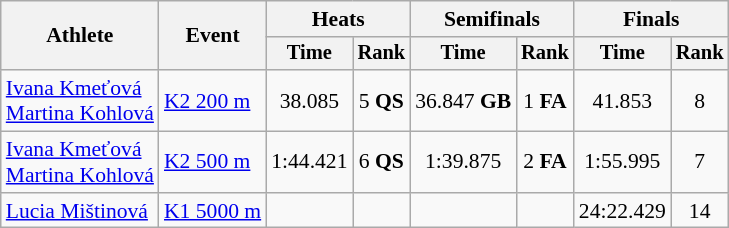<table class="wikitable" style="font-size:90%">
<tr>
<th rowspan="2">Athlete</th>
<th rowspan="2">Event</th>
<th colspan=2>Heats</th>
<th colspan=2>Semifinals</th>
<th colspan=2>Finals</th>
</tr>
<tr style="font-size:95%">
<th>Time</th>
<th>Rank</th>
<th>Time</th>
<th>Rank</th>
<th>Time</th>
<th>Rank</th>
</tr>
<tr align=center>
<td align=left><a href='#'>Ivana Kmeťová</a> <br> <a href='#'>Martina Kohlová</a></td>
<td align=left><a href='#'>K2 200 m</a></td>
<td>38.085</td>
<td>5 <strong>QS</strong></td>
<td>36.847 <strong>GB</strong></td>
<td>1 <strong>FA</strong></td>
<td>41.853</td>
<td>8</td>
</tr>
<tr align=center>
<td align=left><a href='#'>Ivana Kmeťová</a> <br> <a href='#'>Martina Kohlová</a></td>
<td align=left><a href='#'>K2 500 m</a></td>
<td>1:44.421</td>
<td>6 <strong>QS</strong></td>
<td>1:39.875</td>
<td>2 <strong>FA</strong></td>
<td>1:55.995</td>
<td>7</td>
</tr>
<tr align=center>
<td align=left><a href='#'>Lucia Mištinová</a></td>
<td align=left><a href='#'>K1 5000 m</a></td>
<td></td>
<td></td>
<td></td>
<td></td>
<td>24:22.429</td>
<td>14</td>
</tr>
</table>
